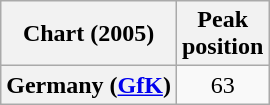<table class="wikitable plainrowheaders">
<tr>
<th scope="col">Chart (2005)</th>
<th scope="col">Peak<br>position</th>
</tr>
<tr>
<th scope="row">Germany (<a href='#'>GfK</a>)</th>
<td style="text-align:center;">63</td>
</tr>
</table>
